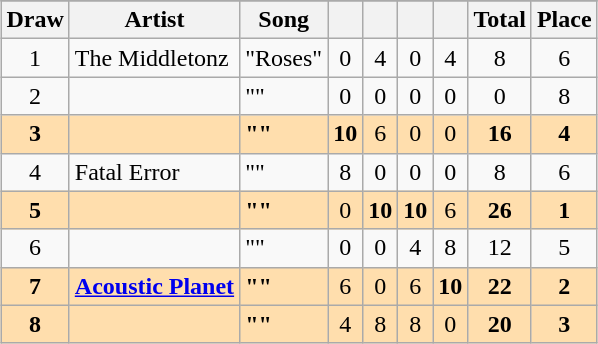<table class="sortable wikitable" style="margin: 1em auto 1em auto; text-align:center">
<tr>
</tr>
<tr>
<th>Draw</th>
<th>Artist</th>
<th>Song</th>
<th><small></small></th>
<th><small></small></th>
<th><small></small></th>
<th><small></small></th>
<th>Total</th>
<th>Place</th>
</tr>
<tr>
<td>1</td>
<td align="left" data-sort-value="Middletonz, The">The Middletonz</td>
<td align="left">"Roses"</td>
<td>0</td>
<td>4</td>
<td>0</td>
<td>4</td>
<td>8</td>
<td>6</td>
</tr>
<tr>
<td>2</td>
<td align="left"></td>
<td align="left">""</td>
<td>0</td>
<td>0</td>
<td>0</td>
<td>0</td>
<td>0</td>
<td>8</td>
</tr>
<tr style="background:navajowhite;">
<td><strong>3</strong></td>
<td align="left"><strong></strong></td>
<td align="left"><strong>""</strong></td>
<td><strong>10</strong></td>
<td>6</td>
<td>0</td>
<td>0</td>
<td><strong>16</strong></td>
<td><strong>4</strong></td>
</tr>
<tr>
<td>4</td>
<td align="left">Fatal Error</td>
<td align="left">""</td>
<td>8</td>
<td>0</td>
<td>0</td>
<td>0</td>
<td>8</td>
<td>6</td>
</tr>
<tr style="background:navajowhite;">
<td><strong>5</strong></td>
<td align="left"><strong></strong></td>
<td align="left"><strong>""</strong></td>
<td>0</td>
<td><strong>10</strong></td>
<td><strong>10</strong></td>
<td>6</td>
<td><strong>26</strong></td>
<td><strong>1</strong></td>
</tr>
<tr>
<td>6</td>
<td align="left"></td>
<td align="left">""</td>
<td>0</td>
<td>0</td>
<td>4</td>
<td>8</td>
<td>12</td>
<td>5</td>
</tr>
<tr style="background:navajowhite;">
<td><strong>7</strong></td>
<td align="left"><strong><a href='#'>Acoustic Planet</a></strong></td>
<td align="left"><strong>""</strong></td>
<td>6</td>
<td>0</td>
<td>6</td>
<td><strong>10</strong></td>
<td><strong>22</strong></td>
<td><strong>2</strong></td>
</tr>
<tr style="background:navajowhite;">
<td><strong>8</strong></td>
<td align="left"><strong></strong></td>
<td align="left"><strong>""</strong></td>
<td>4</td>
<td>8</td>
<td>8</td>
<td>0</td>
<td><strong>20</strong></td>
<td><strong>3</strong></td>
</tr>
</table>
